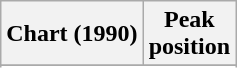<table class="wikitable sortable plainrowheaders" style="text-align:center">
<tr>
<th scope="col">Chart (1990)</th>
<th scope="col">Peak<br>position</th>
</tr>
<tr>
</tr>
<tr>
</tr>
</table>
